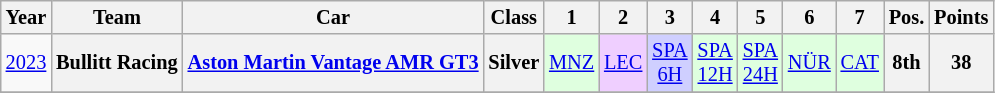<table class="wikitable" border="1" style="text-align:center; font-size:85%;">
<tr>
<th>Year</th>
<th>Team</th>
<th>Car</th>
<th>Class</th>
<th>1</th>
<th>2</th>
<th>3</th>
<th>4</th>
<th>5</th>
<th>6</th>
<th>7</th>
<th>Pos.</th>
<th>Points</th>
</tr>
<tr>
<td><a href='#'>2023</a></td>
<th nowrap>Bullitt Racing</th>
<th nowrap><a href='#'>Aston Martin Vantage AMR GT3</a></th>
<th>Silver</th>
<td style="background:#DFFFDF;"><a href='#'>MNZ</a><br></td>
<td style="background:#EFCFFF;"><a href='#'>LEC</a><br></td>
<td style="background:#CFCFFF;"><a href='#'>SPA<br>6H</a><br></td>
<td style="background:#DFFFDF;"><a href='#'>SPA<br>12H</a><br></td>
<td style="background:#DFFFDF;"><a href='#'>SPA<br>24H</a><br></td>
<td style="background:#DFFFDF;"><a href='#'>NÜR</a><br></td>
<td style="background:#DFFFDF;"><a href='#'>CAT</a><br></td>
<th>8th</th>
<th>38</th>
</tr>
<tr>
</tr>
</table>
